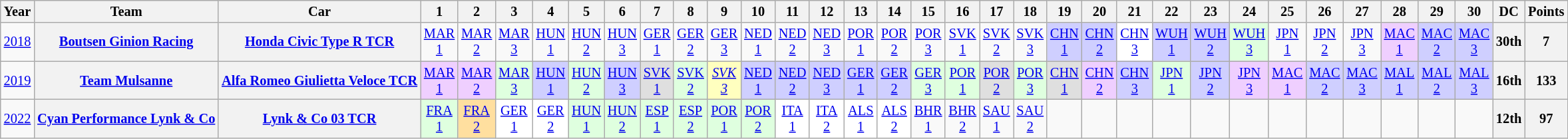<table class="wikitable" style="text-align:center; font-size:85%">
<tr>
<th>Year</th>
<th>Team</th>
<th>Car</th>
<th>1</th>
<th>2</th>
<th>3</th>
<th>4</th>
<th>5</th>
<th>6</th>
<th>7</th>
<th>8</th>
<th>9</th>
<th>10</th>
<th>11</th>
<th>12</th>
<th>13</th>
<th>14</th>
<th>15</th>
<th>16</th>
<th>17</th>
<th>18</th>
<th>19</th>
<th>20</th>
<th>21</th>
<th>22</th>
<th>23</th>
<th>24</th>
<th>25</th>
<th>26</th>
<th>27</th>
<th>28</th>
<th>29</th>
<th>30</th>
<th>DC</th>
<th>Points</th>
</tr>
<tr>
<td><a href='#'>2018</a></td>
<th nowrap><a href='#'>Boutsen Ginion Racing</a></th>
<th nowrap><a href='#'>Honda Civic Type R TCR</a></th>
<td><a href='#'>MAR<br>1</a></td>
<td><a href='#'>MAR<br>2</a></td>
<td><a href='#'>MAR<br>3</a></td>
<td><a href='#'>HUN<br>1</a></td>
<td><a href='#'>HUN<br>2</a></td>
<td><a href='#'>HUN<br>3</a></td>
<td><a href='#'>GER<br>1</a></td>
<td><a href='#'>GER<br>2</a></td>
<td><a href='#'>GER<br>3</a></td>
<td><a href='#'>NED<br>1</a></td>
<td><a href='#'>NED<br>2</a></td>
<td><a href='#'>NED<br>3</a></td>
<td><a href='#'>POR<br>1</a></td>
<td><a href='#'>POR<br>2</a></td>
<td><a href='#'>POR<br>3</a></td>
<td><a href='#'>SVK<br>1</a></td>
<td><a href='#'>SVK<br>2</a></td>
<td><a href='#'>SVK<br>3</a></td>
<td style="background:#CFCFFF;"><a href='#'>CHN<br>1</a><br></td>
<td style="background:#CFCFFF;"><a href='#'>CHN<br>2</a><br></td>
<td style="background:#FFFFFF;"><a href='#'>CHN<br>3</a><br></td>
<td style="background:#CFCFFF;"><a href='#'>WUH<br>1</a><br></td>
<td style="background:#CFCFFF;"><a href='#'>WUH<br>2</a><br></td>
<td style="background:#DFFFDF;"><a href='#'>WUH<br>3</a><br></td>
<td><a href='#'>JPN<br>1</a></td>
<td><a href='#'>JPN<br>2</a></td>
<td><a href='#'>JPN<br>3</a></td>
<td style="background:#EFCFFF;"><a href='#'>MAC<br>1</a><br></td>
<td style="background:#CFCFFF;"><a href='#'>MAC<br>2</a><br></td>
<td style="background:#CFCFFF;"><a href='#'>MAC<br>3</a><br></td>
<th>30th</th>
<th>7</th>
</tr>
<tr>
<td><a href='#'>2019</a></td>
<th nowrap><a href='#'>Team Mulsanne</a></th>
<th nowrap><a href='#'>Alfa Romeo Giulietta Veloce TCR</a></th>
<td style="background:#EFCFFF;"><a href='#'>MAR<br>1</a><br></td>
<td style="background:#EFCFFF;"><a href='#'>MAR<br>2</a><br></td>
<td style="background:#DFFFDF;"><a href='#'>MAR<br>3</a><br></td>
<td style="background:#CFCFFF;"><a href='#'>HUN<br>1</a><br></td>
<td style="background:#DFFFDF;"><a href='#'>HUN<br>2</a><br></td>
<td style="background:#CFCFFF;"><a href='#'>HUN<br>3</a><br></td>
<td style="background:#DFDFDF;"><a href='#'>SVK<br>1</a><br></td>
<td style="background:#DFFFDF;"><a href='#'>SVK<br>2</a><br></td>
<td style="background:#FFFFBF;"><em><a href='#'>SVK<br>3</a></em><br></td>
<td style="background:#CFCFFF;"><a href='#'>NED<br>1</a><br></td>
<td style="background:#CFCFFF;"><a href='#'>NED<br>2</a><br></td>
<td style="background:#CFCFFF;"><a href='#'>NED<br>3</a><br></td>
<td style="background:#CFCFFF;"><a href='#'>GER<br>1</a><br></td>
<td style="background:#CFCFFF;"><a href='#'>GER<br>2</a><br></td>
<td style="background:#DFFFDF;"><a href='#'>GER<br>3</a><br></td>
<td style="background:#DFFFDF;"><a href='#'>POR<br>1</a><br></td>
<td style="background:#DFDFDF;"><a href='#'>POR<br>2</a><br></td>
<td style="background:#DFFFDF;"><a href='#'>POR<br>3</a><br></td>
<td style="background:#DFDFDF;"><a href='#'>CHN<br>1</a><br></td>
<td style="background:#EFCFFF;"><a href='#'>CHN<br>2</a><br></td>
<td style="background:#CFCFFF;"><a href='#'>CHN<br>3</a><br></td>
<td style="background:#DFFFDF;"><a href='#'>JPN<br>1</a><br></td>
<td style="background:#CFCFFF;"><a href='#'>JPN<br>2</a><br></td>
<td style="background:#EFCFFF;"><a href='#'>JPN<br>3</a><br></td>
<td style="background:#EFCFFF;"><a href='#'>MAC<br>1</a><br></td>
<td style="background:#CFCFFF;"><a href='#'>MAC<br>2</a><br></td>
<td style="background:#CFCFFF;"><a href='#'>MAC<br>3</a><br></td>
<td style="background:#CFCFFF;"><a href='#'>MAL<br>1</a><br></td>
<td style="background:#CFCFFF;"><a href='#'>MAL<br>2</a><br></td>
<td style="background:#CFCFFF;"><a href='#'>MAL<br>3</a><br></td>
<th>16th</th>
<th>133</th>
</tr>
<tr>
<td><a href='#'>2022</a></td>
<th nowrap><a href='#'>Cyan Performance Lynk & Co</a></th>
<th nowrap><a href='#'>Lynk & Co 03 TCR</a></th>
<td style="background:#DFFFDF;"><a href='#'>FRA<br>1</a><br></td>
<td style="background:#FFDF9F;"><a href='#'>FRA<br>2</a><br></td>
<td style="background:#FFFFFF;"><a href='#'>GER<br>1</a><br></td>
<td style="background:#FFFFFF;"><a href='#'>GER<br>2</a><br></td>
<td style="background:#DFFFDF;"><a href='#'>HUN<br>1</a><br></td>
<td style="background:#DFFFDF;"><a href='#'>HUN<br>2</a><br></td>
<td style="background:#DFFFDF;"><a href='#'>ESP<br>1</a><br></td>
<td style="background:#DFFFDF;"><a href='#'>ESP<br>2</a><br></td>
<td style="background:#DFFFDF;"><a href='#'>POR<br>1</a><br></td>
<td style="background:#DFFFDF;"><a href='#'>POR<br>2</a><br></td>
<td style="background:#FFFFFF;"><a href='#'>ITA<br>1</a><br></td>
<td style="background:#FFFFFF;"><a href='#'>ITA<br>2</a><br></td>
<td style="background:#FFFFFF;"><a href='#'>ALS<br>1</a><br></td>
<td style="background:#FFFFFF;"><a href='#'>ALS<br>2</a><br></td>
<td><a href='#'>BHR<br>1</a></td>
<td><a href='#'>BHR<br>2</a></td>
<td><a href='#'>SAU<br>1</a></td>
<td><a href='#'>SAU<br>2</a></td>
<td></td>
<td></td>
<td></td>
<td></td>
<td></td>
<td></td>
<td></td>
<td></td>
<td></td>
<td></td>
<td></td>
<td></td>
<th>12th</th>
<th>97</th>
</tr>
</table>
